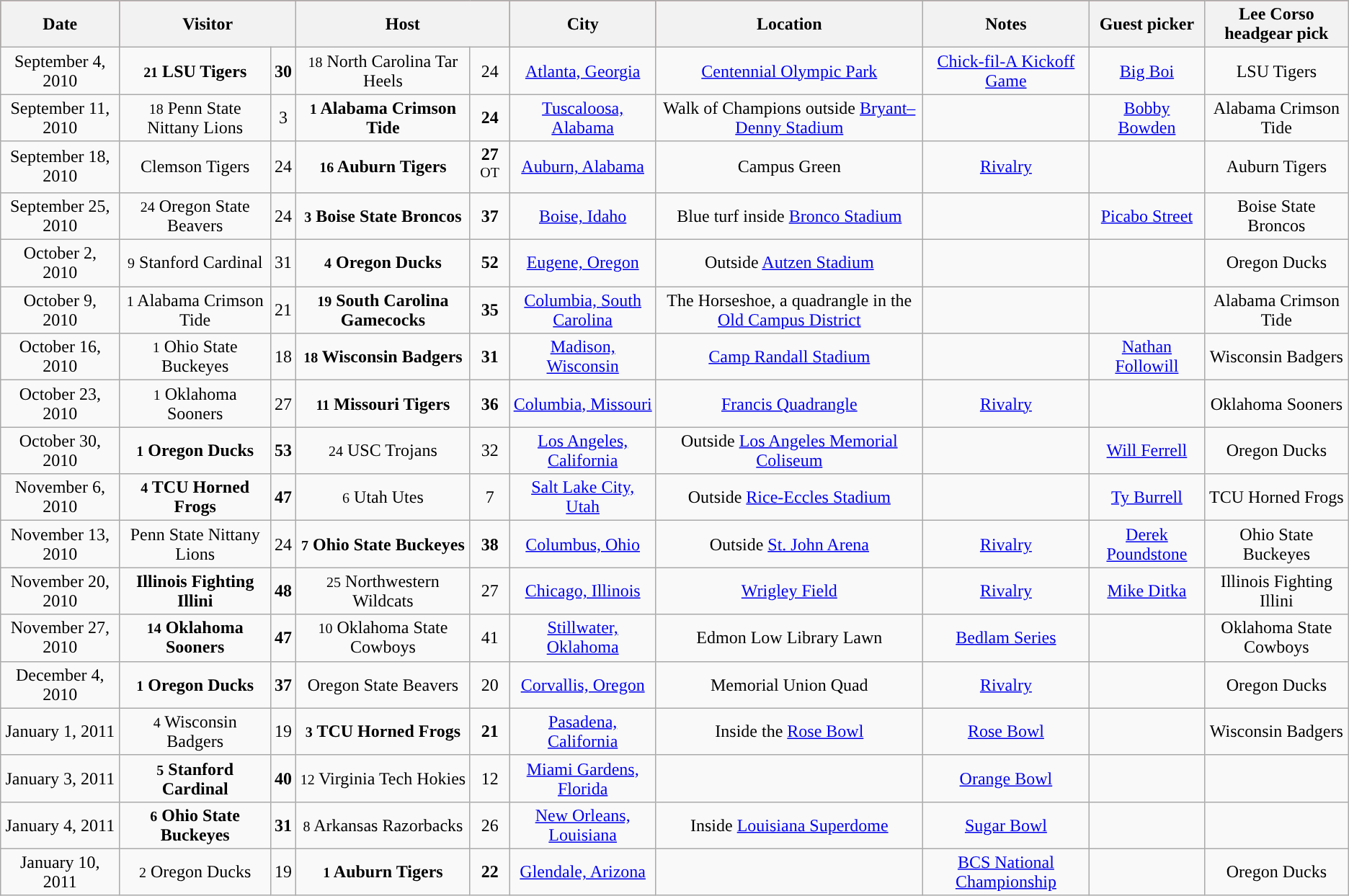<table class="wikitable" style="text-align:center">
<tr style="background:#A32638;"|>
<th>Date</th>
<th colspan=2>Visitor</th>
<th colspan=2>Host</th>
<th>City</th>
<th>Location</th>
<th>Notes</th>
<th>Guest picker</th>
<th>Lee Corso headgear pick</th>
</tr>
<tr>
<td>September 4, 2010</td>
<td><strong><small>21</small> LSU Tigers</strong></td>
<td><strong>30</strong></td>
<td><small>18</small> North Carolina Tar Heels</td>
<td>24</td>
<td><a href='#'>Atlanta, Georgia</a></td>
<td><a href='#'>Centennial Olympic Park</a></td>
<td><a href='#'>Chick-fil-A Kickoff Game</a></td>
<td><a href='#'>Big Boi</a></td>
<td>LSU Tigers</td>
</tr>
<tr>
<td>September 11, 2010</td>
<td><small>18</small> Penn State Nittany Lions</td>
<td>3</td>
<td><strong><small>1</small> Alabama Crimson Tide</strong></td>
<td><strong>24</strong></td>
<td><a href='#'>Tuscaloosa, Alabama</a></td>
<td>Walk of Champions outside <a href='#'>Bryant–Denny Stadium</a></td>
<td></td>
<td><a href='#'>Bobby Bowden</a></td>
<td>Alabama Crimson Tide</td>
</tr>
<tr>
<td>September 18, 2010</td>
<td>Clemson Tigers</td>
<td>24</td>
<td><strong><small>16</small> Auburn Tigers</strong></td>
<td><strong>27</strong> <sup>OT</sup></td>
<td><a href='#'>Auburn, Alabama</a></td>
<td>Campus Green</td>
<td><a href='#'>Rivalry</a></td>
<td></td>
<td>Auburn Tigers</td>
</tr>
<tr>
<td>September 25, 2010</td>
<td><small>24</small> Oregon State Beavers</td>
<td>24</td>
<td><strong><small>3</small> Boise State Broncos</strong></td>
<td><strong>37</strong></td>
<td><a href='#'>Boise, Idaho</a></td>
<td>Blue turf inside <a href='#'>Bronco Stadium</a></td>
<td></td>
<td><a href='#'>Picabo Street</a></td>
<td>Boise State Broncos</td>
</tr>
<tr>
<td>October 2, 2010</td>
<td><small>9</small> Stanford Cardinal</td>
<td>31</td>
<td><strong><small>4</small> Oregon Ducks</strong></td>
<td><strong>52</strong></td>
<td><a href='#'>Eugene, Oregon</a></td>
<td>Outside <a href='#'>Autzen Stadium</a></td>
<td></td>
<td></td>
<td>Oregon Ducks</td>
</tr>
<tr>
<td>October 9, 2010</td>
<td><small>1</small> Alabama Crimson Tide</td>
<td>21</td>
<td><strong><small>19</small> South Carolina Gamecocks</strong></td>
<td><strong>35</strong></td>
<td><a href='#'>Columbia, South Carolina</a></td>
<td>The Horseshoe, a quadrangle in the <a href='#'>Old Campus District</a></td>
<td></td>
<td></td>
<td>Alabama Crimson Tide</td>
</tr>
<tr>
<td>October 16, 2010</td>
<td><small>1</small> Ohio State Buckeyes</td>
<td>18</td>
<td><strong><small>18</small> Wisconsin Badgers</strong></td>
<td><strong>31</strong></td>
<td><a href='#'>Madison, Wisconsin</a></td>
<td><a href='#'>Camp Randall Stadium</a></td>
<td></td>
<td><a href='#'>Nathan Followill</a></td>
<td>Wisconsin Badgers</td>
</tr>
<tr>
<td>October 23, 2010</td>
<td><small>1</small> Oklahoma Sooners</td>
<td>27</td>
<td><strong><small>11</small> Missouri Tigers</strong></td>
<td><strong>36</strong></td>
<td><a href='#'>Columbia, Missouri</a></td>
<td><a href='#'>Francis Quadrangle</a></td>
<td><a href='#'>Rivalry</a></td>
<td></td>
<td>Oklahoma Sooners</td>
</tr>
<tr>
<td>October 30, 2010</td>
<td><strong><small>1</small> Oregon Ducks</strong></td>
<td><strong>53</strong></td>
<td><small>24</small> USC Trojans</td>
<td>32</td>
<td><a href='#'>Los Angeles, California</a></td>
<td>Outside <a href='#'>Los Angeles Memorial Coliseum</a></td>
<td></td>
<td><a href='#'>Will Ferrell</a></td>
<td>Oregon Ducks</td>
</tr>
<tr>
<td>November 6, 2010</td>
<td><strong><small>4</small> TCU Horned Frogs</strong></td>
<td><strong>47</strong></td>
<td><small>6</small> Utah Utes</td>
<td>7</td>
<td><a href='#'>Salt Lake City, Utah</a></td>
<td>Outside <a href='#'>Rice-Eccles Stadium</a></td>
<td></td>
<td><a href='#'>Ty Burrell</a></td>
<td>TCU Horned Frogs</td>
</tr>
<tr>
<td>November 13, 2010</td>
<td>Penn State Nittany Lions</td>
<td>24</td>
<td><strong><small>7</small> Ohio State Buckeyes</strong></td>
<td><strong>38</strong></td>
<td><a href='#'>Columbus, Ohio</a></td>
<td>Outside <a href='#'>St. John Arena</a></td>
<td><a href='#'>Rivalry</a></td>
<td><a href='#'>Derek Poundstone</a></td>
<td>Ohio State Buckeyes</td>
</tr>
<tr>
<td>November 20, 2010</td>
<td><strong>Illinois Fighting Illini</strong></td>
<td><strong>48</strong></td>
<td><small>25</small> Northwestern Wildcats</td>
<td>27</td>
<td><a href='#'>Chicago, Illinois</a></td>
<td><a href='#'>Wrigley Field</a></td>
<td><a href='#'>Rivalry</a></td>
<td><a href='#'>Mike Ditka</a></td>
<td>Illinois Fighting Illini</td>
</tr>
<tr>
<td>November 27, 2010</td>
<td><strong><small>14</small> Oklahoma Sooners</strong></td>
<td><strong>47</strong></td>
<td><small>10</small> Oklahoma State Cowboys</td>
<td>41</td>
<td><a href='#'>Stillwater, Oklahoma</a></td>
<td>Edmon Low Library Lawn</td>
<td><a href='#'>Bedlam Series</a></td>
<td></td>
<td>Oklahoma State Cowboys</td>
</tr>
<tr>
<td>December 4, 2010</td>
<td><strong><small>1</small> Oregon Ducks</strong></td>
<td><strong>37</strong></td>
<td>Oregon State Beavers</td>
<td>20</td>
<td><a href='#'>Corvallis, Oregon</a></td>
<td>Memorial Union Quad</td>
<td><a href='#'>Rivalry</a></td>
<td></td>
<td>Oregon Ducks</td>
</tr>
<tr>
<td>January 1, 2011</td>
<td><small>4</small> Wisconsin Badgers</td>
<td>19</td>
<td><strong><small>3</small> TCU Horned Frogs</strong></td>
<td><strong>21</strong></td>
<td><a href='#'>Pasadena, California</a></td>
<td>Inside the <a href='#'>Rose Bowl</a></td>
<td><a href='#'>Rose Bowl</a></td>
<td></td>
<td>Wisconsin Badgers</td>
</tr>
<tr>
<td>January 3, 2011</td>
<td><strong><small>5</small> Stanford Cardinal</strong></td>
<td><strong>40</strong></td>
<td><small>12</small> Virginia Tech Hokies</td>
<td>12</td>
<td><a href='#'>Miami Gardens, Florida</a></td>
<td></td>
<td><a href='#'>Orange Bowl</a></td>
<td></td>
<td></td>
</tr>
<tr>
<td>January 4, 2011</td>
<td><strong><small>6</small> Ohio State Buckeyes</strong></td>
<td><strong>31</strong></td>
<td><small>8</small> Arkansas Razorbacks</td>
<td>26</td>
<td><a href='#'>New Orleans, Louisiana</a></td>
<td>Inside <a href='#'>Louisiana Superdome</a></td>
<td><a href='#'>Sugar Bowl</a></td>
<td></td>
<td></td>
</tr>
<tr>
<td>January 10, 2011</td>
<td><small>2</small> Oregon Ducks</td>
<td>19</td>
<td><strong><small>1</small> Auburn Tigers</strong></td>
<td><strong>22</strong></td>
<td><a href='#'>Glendale, Arizona</a></td>
<td></td>
<td><a href='#'>BCS National Championship</a></td>
<td></td>
<td>Oregon Ducks</td>
</tr>
</table>
